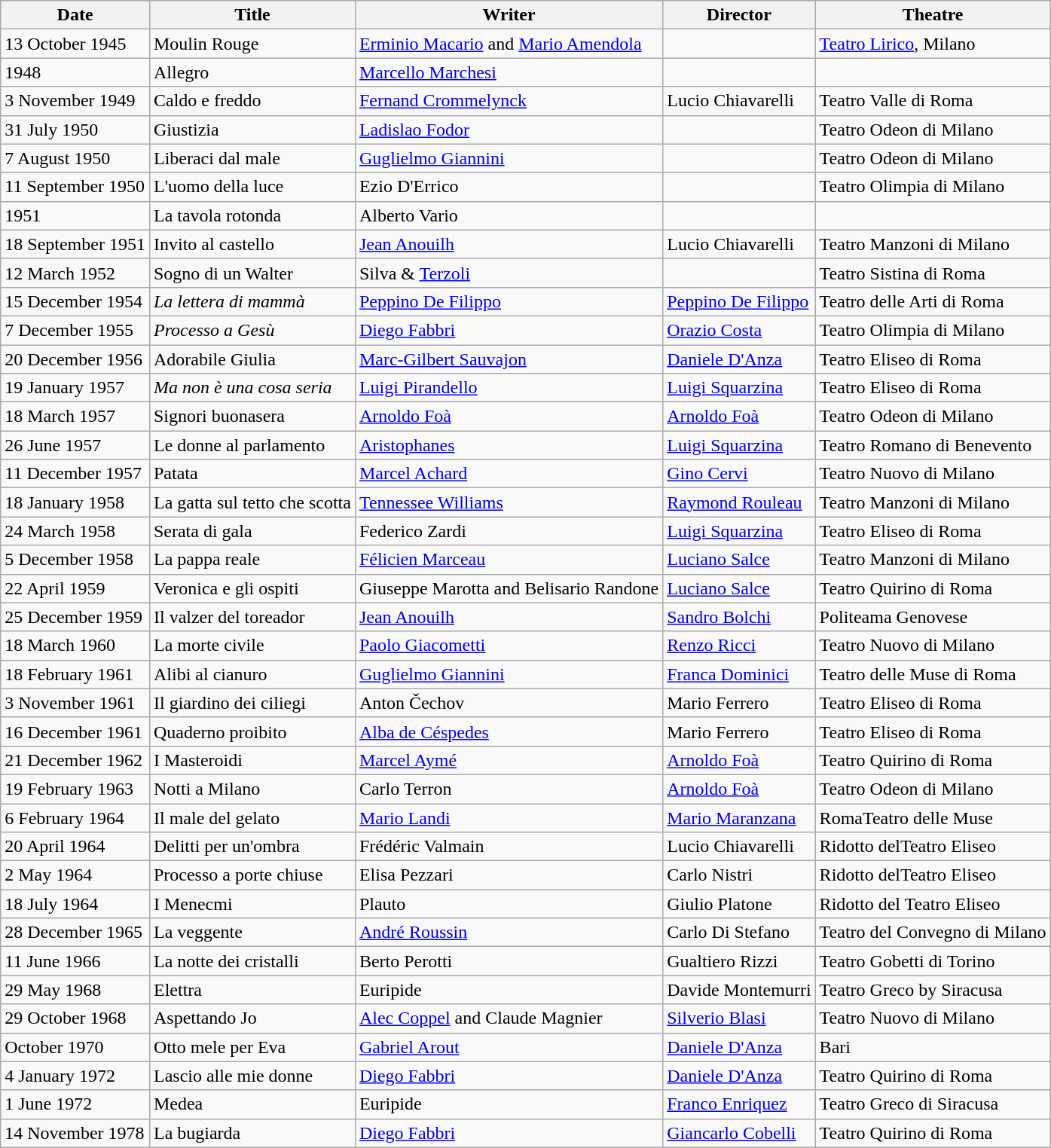<table class="wikitable sortable defaultleft col1right">
<tr>
<th>Date</th>
<th>Title</th>
<th>Writer</th>
<th>Director</th>
<th>Theatre</th>
</tr>
<tr>
<td>13 October 1945</td>
<td>Moulin Rouge</td>
<td><a href='#'>Erminio Macario</a> and <a href='#'>Mario Amendola</a></td>
<td></td>
<td><a href='#'>Teatro Lirico</a>, Milano</td>
</tr>
<tr>
<td>1948</td>
<td>Allegro</td>
<td><a href='#'>Marcello Marchesi</a></td>
<td></td>
<td></td>
</tr>
<tr>
<td>3 November 1949</td>
<td>Caldo e freddo</td>
<td><a href='#'>Fernand Crommelynck</a></td>
<td>Lucio Chiavarelli</td>
<td>Teatro Valle di Roma</td>
</tr>
<tr>
<td>31 July 1950</td>
<td>Giustizia</td>
<td><a href='#'>Ladislao Fodor</a></td>
<td></td>
<td>Teatro Odeon di Milano</td>
</tr>
<tr>
<td>7 August 1950</td>
<td>Liberaci dal male</td>
<td><a href='#'>Guglielmo Giannini</a></td>
<td></td>
<td>Teatro Odeon di Milano</td>
</tr>
<tr>
<td>11 September 1950</td>
<td>L'uomo della luce</td>
<td>Ezio D'Errico</td>
<td></td>
<td>Teatro Olimpia di Milano</td>
</tr>
<tr>
<td>1951</td>
<td>La tavola rotonda</td>
<td>Alberto Vario</td>
<td></td>
<td></td>
</tr>
<tr>
<td>18 September 1951</td>
<td>Invito al castello</td>
<td><a href='#'>Jean Anouilh</a></td>
<td>Lucio Chiavarelli</td>
<td>Teatro Manzoni di Milano</td>
</tr>
<tr>
<td>12 March 1952</td>
<td>Sogno di un Walter</td>
<td>Silva & <a href='#'>Terzoli</a></td>
<td></td>
<td>Teatro Sistina di Roma</td>
</tr>
<tr>
<td>15 December 1954</td>
<td><em>La lettera di mammà</em></td>
<td><a href='#'>Peppino De Filippo</a></td>
<td><a href='#'>Peppino De Filippo</a></td>
<td>Teatro delle Arti di Roma</td>
</tr>
<tr>
<td>7 December 1955</td>
<td><em>Processo a Gesù</em></td>
<td><a href='#'>Diego Fabbri</a></td>
<td><a href='#'>Orazio Costa</a></td>
<td>Teatro Olimpia di Milano</td>
</tr>
<tr>
<td>20 December 1956</td>
<td>Adorabile Giulia</td>
<td><a href='#'>Marc-Gilbert Sauvajon</a></td>
<td><a href='#'>Daniele D'Anza</a></td>
<td>Teatro Eliseo di Roma</td>
</tr>
<tr>
<td>19 January 1957</td>
<td><em>Ma non è una cosa seria</em></td>
<td><a href='#'>Luigi Pirandello</a></td>
<td><a href='#'>Luigi Squarzina</a></td>
<td>Teatro Eliseo di Roma</td>
</tr>
<tr>
<td>18 March 1957</td>
<td>Signori buonasera</td>
<td><a href='#'>Arnoldo Foà</a></td>
<td><a href='#'>Arnoldo Foà</a></td>
<td>Teatro Odeon di Milano</td>
</tr>
<tr>
<td>26 June 1957</td>
<td>Le donne al parlamento</td>
<td><a href='#'>Aristophanes</a></td>
<td><a href='#'>Luigi Squarzina</a></td>
<td>Teatro Romano di Benevento</td>
</tr>
<tr>
<td>11 December 1957</td>
<td>Patata</td>
<td><a href='#'>Marcel Achard</a></td>
<td><a href='#'>Gino Cervi</a></td>
<td>Teatro Nuovo di Milano</td>
</tr>
<tr>
<td>18 January 1958</td>
<td>La gatta sul tetto che scotta</td>
<td><a href='#'>Tennessee Williams</a></td>
<td><a href='#'>Raymond Rouleau</a></td>
<td>Teatro Manzoni di Milano</td>
</tr>
<tr>
<td>24 March 1958</td>
<td>Serata di gala</td>
<td>Federico Zardi</td>
<td><a href='#'>Luigi Squarzina</a></td>
<td>Teatro Eliseo di Roma</td>
</tr>
<tr>
<td>5 December 1958</td>
<td>La pappa reale</td>
<td><a href='#'>Félicien Marceau</a></td>
<td><a href='#'>Luciano Salce</a></td>
<td>Teatro Manzoni di Milano</td>
</tr>
<tr>
<td>22 April 1959</td>
<td>Veronica e gli ospiti</td>
<td>Giuseppe Marotta and Belisario Randone</td>
<td><a href='#'>Luciano Salce</a></td>
<td>Teatro Quirino di Roma</td>
</tr>
<tr>
<td>25 December 1959</td>
<td>Il valzer del toreador</td>
<td><a href='#'>Jean Anouilh</a></td>
<td><a href='#'>Sandro Bolchi</a></td>
<td>Politeama Genovese</td>
</tr>
<tr>
<td>18 March 1960</td>
<td>La morte civile</td>
<td><a href='#'>Paolo Giacometti</a></td>
<td><a href='#'>Renzo Ricci</a></td>
<td>Teatro Nuovo di Milano</td>
</tr>
<tr>
<td>18 February 1961</td>
<td>Alibi al cianuro</td>
<td><a href='#'>Guglielmo Giannini</a></td>
<td><a href='#'>Franca Dominici</a></td>
<td>Teatro delle Muse di Roma</td>
</tr>
<tr>
<td>3 November 1961</td>
<td>Il giardino dei ciliegi</td>
<td>Anton Čechov</td>
<td>Mario Ferrero</td>
<td>Teatro Eliseo di Roma</td>
</tr>
<tr>
<td>16 December 1961</td>
<td>Quaderno proibito</td>
<td><a href='#'>Alba de Céspedes</a></td>
<td>Mario Ferrero</td>
<td>Teatro Eliseo di Roma</td>
</tr>
<tr>
<td>21 December 1962</td>
<td>I Masteroidi</td>
<td><a href='#'>Marcel Aymé</a></td>
<td><a href='#'>Arnoldo Foà</a></td>
<td>Teatro Quirino di Roma</td>
</tr>
<tr>
<td>19 February 1963</td>
<td>Notti a Milano</td>
<td>Carlo Terron</td>
<td><a href='#'>Arnoldo Foà</a></td>
<td>Teatro Odeon di Milano</td>
</tr>
<tr>
<td>6 February 1964</td>
<td>Il male del gelato</td>
<td><a href='#'>Mario Landi</a></td>
<td><a href='#'>Mario Maranzana</a></td>
<td>RomaTeatro delle Muse</td>
</tr>
<tr>
<td>20 April 1964</td>
<td>Delitti per un'ombra</td>
<td>Frédéric Valmain</td>
<td>Lucio Chiavarelli</td>
<td>Ridotto delTeatro Eliseo</td>
</tr>
<tr>
<td>2 May 1964</td>
<td>Processo a porte chiuse</td>
<td>Elisa Pezzari</td>
<td>Carlo Nistri</td>
<td>Ridotto delTeatro Eliseo</td>
</tr>
<tr>
<td>18 July 1964</td>
<td>I Menecmi</td>
<td>Plauto</td>
<td>Giulio Platone</td>
<td>Ridotto del Teatro Eliseo</td>
</tr>
<tr>
<td>28 December 1965</td>
<td>La veggente</td>
<td><a href='#'>André Roussin</a></td>
<td>Carlo Di Stefano</td>
<td>Teatro del Convegno di Milano</td>
</tr>
<tr>
<td>11 June 1966</td>
<td>La notte dei cristalli</td>
<td>Berto Perotti</td>
<td>Gualtiero Rizzi</td>
<td>Teatro Gobetti di Torino</td>
</tr>
<tr>
<td>29 May 1968</td>
<td>Elettra</td>
<td>Euripide</td>
<td>Davide Montemurri</td>
<td>Teatro Greco by Siracusa</td>
</tr>
<tr>
<td>29 October 1968</td>
<td>Aspettando Jo</td>
<td><a href='#'>Alec Coppel</a> and Claude Magnier</td>
<td><a href='#'>Silverio Blasi</a></td>
<td>Teatro Nuovo di Milano</td>
</tr>
<tr>
<td>October 1970</td>
<td>Otto mele per Eva</td>
<td><a href='#'>Gabriel Arout</a></td>
<td><a href='#'>Daniele D'Anza</a></td>
<td>Bari</td>
</tr>
<tr>
<td>4 January 1972</td>
<td>Lascio alle mie donne</td>
<td><a href='#'>Diego Fabbri</a></td>
<td><a href='#'>Daniele D'Anza</a></td>
<td>Teatro Quirino di Roma</td>
</tr>
<tr>
<td>1 June 1972</td>
<td>Medea</td>
<td>Euripide</td>
<td><a href='#'>Franco Enriquez</a></td>
<td>Teatro Greco di Siracusa</td>
</tr>
<tr>
<td>14 November 1978</td>
<td>La bugiarda</td>
<td><a href='#'>Diego Fabbri</a></td>
<td><a href='#'>Giancarlo Cobelli</a></td>
<td>Teatro Quirino di Roma</td>
</tr>
</table>
